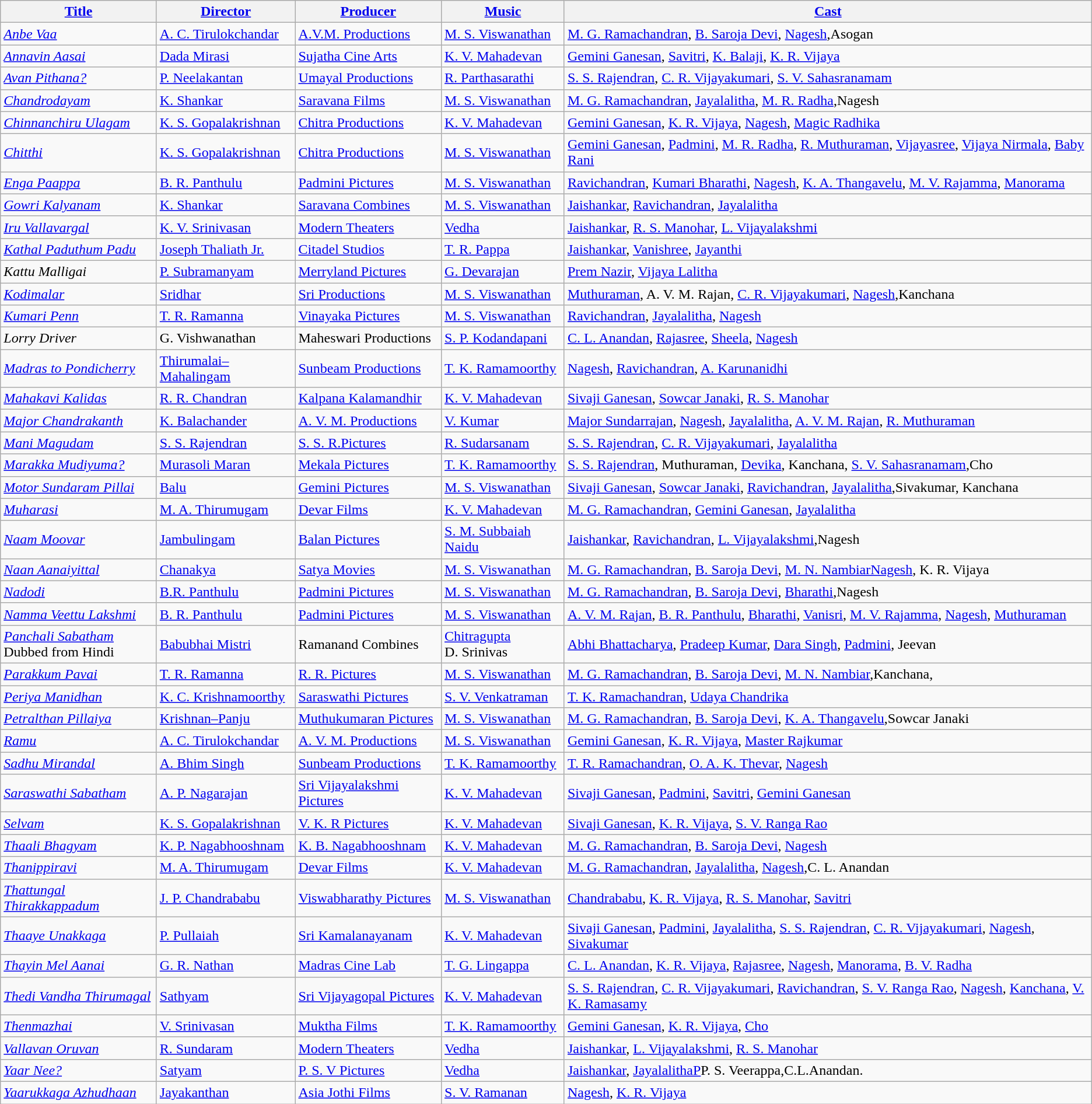<table class="wikitable">
<tr>
<th><a href='#'>Title</a></th>
<th><a href='#'>Director</a></th>
<th><a href='#'>Producer</a></th>
<th><a href='#'>Music</a></th>
<th><a href='#'>Cast</a></th>
</tr>
<tr --->
<td><em><a href='#'>Anbe Vaa</a></em></td>
<td><a href='#'>A. C. Tirulokchandar</a></td>
<td><a href='#'>A.V.M. Productions</a></td>
<td><a href='#'>M. S. Viswanathan</a></td>
<td><a href='#'>M. G. Ramachandran</a>, <a href='#'>B. Saroja Devi</a>, <a href='#'>Nagesh</a>,Asogan</td>
</tr>
<tr --->
<td><em><a href='#'>Annavin Aasai</a></em></td>
<td><a href='#'>Dada Mirasi</a></td>
<td><a href='#'>Sujatha Cine Arts</a></td>
<td><a href='#'>K. V. Mahadevan</a></td>
<td><a href='#'>Gemini Ganesan</a>, <a href='#'>Savitri</a>, <a href='#'>K. Balaji</a>, <a href='#'>K. R. Vijaya</a></td>
</tr>
<tr --->
<td><em><a href='#'>Avan Pithana?</a></em></td>
<td><a href='#'>P. Neelakantan</a></td>
<td><a href='#'>Umayal Productions</a></td>
<td><a href='#'>R. Parthasarathi</a></td>
<td><a href='#'>S. S. Rajendran</a>, <a href='#'>C. R. Vijayakumari</a>, <a href='#'>S. V. Sahasranamam</a></td>
</tr>
<tr --->
<td><em><a href='#'>Chandrodayam</a></em></td>
<td><a href='#'>K. Shankar</a></td>
<td><a href='#'>Saravana Films</a></td>
<td><a href='#'>M. S. Viswanathan</a></td>
<td><a href='#'>M. G. Ramachandran</a>, <a href='#'>Jayalalitha</a>, <a href='#'>M. R. Radha</a>,Nagesh</td>
</tr>
<tr --->
<td><em><a href='#'>Chinnanchiru Ulagam</a></em></td>
<td><a href='#'>K. S. Gopalakrishnan</a></td>
<td><a href='#'>Chitra Productions</a></td>
<td><a href='#'>K. V. Mahadevan</a></td>
<td><a href='#'>Gemini Ganesan</a>, <a href='#'>K. R. Vijaya</a>, <a href='#'>Nagesh</a>, <a href='#'>Magic Radhika</a></td>
</tr>
<tr --->
<td><em><a href='#'>Chitthi</a></em></td>
<td><a href='#'>K. S. Gopalakrishnan</a></td>
<td><a href='#'>Chitra Productions</a></td>
<td><a href='#'>M. S. Viswanathan</a></td>
<td><a href='#'>Gemini Ganesan</a>, <a href='#'>Padmini</a>, <a href='#'>M. R. Radha</a>, <a href='#'>R. Muthuraman</a>, <a href='#'>Vijayasree</a>, <a href='#'>Vijaya Nirmala</a>, <a href='#'>Baby Rani</a></td>
</tr>
<tr --->
<td><em><a href='#'>Enga Paappa</a></em></td>
<td><a href='#'>B. R. Panthulu</a></td>
<td><a href='#'>Padmini Pictures</a></td>
<td><a href='#'>M. S. Viswanathan</a></td>
<td><a href='#'>Ravichandran</a>, <a href='#'>Kumari Bharathi</a>, <a href='#'>Nagesh</a>, <a href='#'>K. A. Thangavelu</a>, <a href='#'>M. V. Rajamma</a>, <a href='#'>Manorama</a></td>
</tr>
<tr --->
<td><em><a href='#'>Gowri Kalyanam</a></em></td>
<td><a href='#'>K. Shankar</a></td>
<td><a href='#'>Saravana Combines</a></td>
<td><a href='#'>M. S. Viswanathan</a></td>
<td><a href='#'>Jaishankar</a>, <a href='#'>Ravichandran</a>, <a href='#'>Jayalalitha</a></td>
</tr>
<tr --->
<td><em><a href='#'>Iru Vallavargal</a></em></td>
<td><a href='#'>K. V. Srinivasan</a></td>
<td><a href='#'>Modern Theaters</a></td>
<td><a href='#'>Vedha</a></td>
<td><a href='#'>Jaishankar</a>, <a href='#'>R. S. Manohar</a>, <a href='#'>L. Vijayalakshmi</a></td>
</tr>
<tr --->
<td><em><a href='#'>Kathal Paduthum Padu</a></em></td>
<td><a href='#'>Joseph Thaliath Jr.</a></td>
<td><a href='#'>Citadel Studios</a></td>
<td><a href='#'>T. R. Pappa</a></td>
<td><a href='#'>Jaishankar</a>, <a href='#'>Vanishree</a>, <a href='#'>Jayanthi</a></td>
</tr>
<tr --->
<td><em>Kattu Malligai</em></td>
<td><a href='#'>P. Subramanyam</a></td>
<td><a href='#'>Merryland Pictures</a></td>
<td><a href='#'>G. Devarajan</a></td>
<td><a href='#'>Prem Nazir</a>, <a href='#'>Vijaya Lalitha</a></td>
</tr>
<tr --->
<td><em><a href='#'>Kodimalar</a></em></td>
<td><a href='#'>Sridhar</a></td>
<td><a href='#'>Sri Productions</a></td>
<td><a href='#'>M. S. Viswanathan</a></td>
<td><a href='#'>Muthuraman</a>, A. V. M. Rajan, <a href='#'>C. R. Vijayakumari</a>, <a href='#'>Nagesh</a>,Kanchana</td>
</tr>
<tr --->
<td><em><a href='#'>Kumari Penn</a></em></td>
<td><a href='#'>T. R. Ramanna</a></td>
<td><a href='#'>Vinayaka Pictures</a></td>
<td><a href='#'>M. S. Viswanathan</a></td>
<td><a href='#'>Ravichandran</a>, <a href='#'>Jayalalitha</a>, <a href='#'>Nagesh</a></td>
</tr>
<tr --->
<td><em>Lorry Driver</em></td>
<td>G. Vishwanathan</td>
<td>Maheswari Productions</td>
<td><a href='#'>S. P. Kodandapani</a></td>
<td><a href='#'>C. L. Anandan</a>, <a href='#'>Rajasree</a>, <a href='#'>Sheela</a>, <a href='#'>Nagesh</a></td>
</tr>
<tr --->
<td><em><a href='#'>Madras to Pondicherry</a></em></td>
<td><a href='#'>Thirumalai–Mahalingam</a></td>
<td><a href='#'>Sunbeam Productions</a></td>
<td><a href='#'>T. K. Ramamoorthy</a></td>
<td><a href='#'>Nagesh</a>, <a href='#'>Ravichandran</a>, <a href='#'>A. Karunanidhi</a></td>
</tr>
<tr --->
<td><em><a href='#'>Mahakavi Kalidas</a></em></td>
<td><a href='#'>R. R. Chandran</a></td>
<td><a href='#'>Kalpana Kalamandhir</a></td>
<td><a href='#'>K. V. Mahadevan</a></td>
<td><a href='#'>Sivaji Ganesan</a>, <a href='#'>Sowcar Janaki</a>, <a href='#'>R. S. Manohar</a></td>
</tr>
<tr --->
<td><em><a href='#'>Major Chandrakanth</a></em></td>
<td><a href='#'>K. Balachander</a></td>
<td><a href='#'>A. V. M. Productions</a></td>
<td><a href='#'>V. Kumar</a></td>
<td><a href='#'>Major Sundarrajan</a>, <a href='#'>Nagesh</a>, <a href='#'>Jayalalitha</a>, <a href='#'>A. V. M. Rajan</a>, <a href='#'>R. Muthuraman</a></td>
</tr>
<tr --->
<td><em><a href='#'>Mani Magudam</a></em></td>
<td><a href='#'>S. S. Rajendran</a></td>
<td><a href='#'>S. S. R.Pictures</a></td>
<td><a href='#'>R. Sudarsanam</a></td>
<td><a href='#'>S. S. Rajendran</a>, <a href='#'>C. R. Vijayakumari</a>, <a href='#'>Jayalalitha</a></td>
</tr>
<tr --->
<td><em><a href='#'>Marakka Mudiyuma?</a></em></td>
<td><a href='#'>Murasoli Maran</a></td>
<td><a href='#'>Mekala Pictures</a></td>
<td><a href='#'>T. K. Ramamoorthy</a></td>
<td><a href='#'>S. S. Rajendran</a>, Muthuraman, <a href='#'>Devika</a>, Kanchana, <a href='#'>S. V. Sahasranamam</a>,Cho</td>
</tr>
<tr --->
<td><em><a href='#'>Motor Sundaram Pillai</a></em></td>
<td><a href='#'>Balu</a></td>
<td><a href='#'>Gemini Pictures</a></td>
<td><a href='#'>M. S. Viswanathan</a></td>
<td><a href='#'>Sivaji Ganesan</a>, <a href='#'>Sowcar Janaki</a>, <a href='#'>Ravichandran</a>, <a href='#'>Jayalalitha</a>,Sivakumar, Kanchana</td>
</tr>
<tr --->
<td><em><a href='#'>Muharasi</a></em></td>
<td><a href='#'>M. A. Thirumugam</a></td>
<td><a href='#'>Devar Films</a></td>
<td><a href='#'>K. V. Mahadevan</a></td>
<td><a href='#'>M. G. Ramachandran</a>, <a href='#'>Gemini Ganesan</a>, <a href='#'>Jayalalitha</a></td>
</tr>
<tr --->
<td><em><a href='#'>Naam Moovar</a></em></td>
<td><a href='#'>Jambulingam</a></td>
<td><a href='#'>Balan Pictures</a></td>
<td><a href='#'>S. M. Subbaiah Naidu</a></td>
<td><a href='#'>Jaishankar</a>, <a href='#'>Ravichandran</a>, <a href='#'>L. Vijayalakshmi</a>,Nagesh</td>
</tr>
<tr --->
<td><em><a href='#'>Naan Aanaiyittal</a></em></td>
<td><a href='#'>Chanakya</a></td>
<td><a href='#'>Satya Movies</a></td>
<td><a href='#'>M. S. Viswanathan</a></td>
<td><a href='#'>M. G. Ramachandran</a>, <a href='#'>B. Saroja Devi</a>, <a href='#'>M. N. NambiarNagesh</a>, K. R. Vijaya</td>
</tr>
<tr --->
<td><em><a href='#'>Nadodi</a></em></td>
<td><a href='#'>B.R. Panthulu</a></td>
<td><a href='#'>Padmini Pictures</a></td>
<td><a href='#'>M. S. Viswanathan</a></td>
<td><a href='#'>M. G. Ramachandran</a>, <a href='#'>B. Saroja Devi</a>, <a href='#'>Bharathi</a>,Nagesh</td>
</tr>
<tr --->
<td><em><a href='#'>Namma Veettu Lakshmi</a></em></td>
<td><a href='#'>B. R. Panthulu</a></td>
<td><a href='#'>Padmini Pictures</a></td>
<td><a href='#'>M. S. Viswanathan</a></td>
<td><a href='#'>A. V. M. Rajan</a>, <a href='#'>B. R. Panthulu</a>, <a href='#'>Bharathi</a>, <a href='#'>Vanisri</a>, <a href='#'>M. V. Rajamma</a>, <a href='#'>Nagesh</a>, <a href='#'>Muthuraman</a></td>
</tr>
<tr --->
<td><em><a href='#'>Panchali Sabatham</a></em><br>Dubbed from Hindi</td>
<td><a href='#'>Babubhai Mistri</a></td>
<td>Ramanand Combines</td>
<td><a href='#'>Chitragupta</a><br>D. Srinivas</td>
<td><a href='#'>Abhi Bhattacharya</a>, <a href='#'>Pradeep Kumar</a>, <a href='#'>Dara Singh</a>, <a href='#'>Padmini</a>, Jeevan</td>
</tr>
<tr --->
<td><em><a href='#'>Parakkum Pavai</a></em></td>
<td><a href='#'>T. R. Ramanna</a></td>
<td><a href='#'>R. R. Pictures</a></td>
<td><a href='#'>M. S. Viswanathan</a></td>
<td><a href='#'>M. G. Ramachandran</a>, <a href='#'>B. Saroja Devi</a>, <a href='#'>M. N. Nambiar</a>,Kanchana,</td>
</tr>
<tr --->
<td><em><a href='#'>Periya Manidhan</a></em></td>
<td><a href='#'>K. C. Krishnamoorthy</a></td>
<td><a href='#'>Saraswathi Pictures</a></td>
<td><a href='#'>S. V. Venkatraman</a></td>
<td><a href='#'>T. K. Ramachandran</a>, <a href='#'>Udaya Chandrika</a></td>
</tr>
<tr --->
<td><em><a href='#'>Petralthan Pillaiya</a></em></td>
<td><a href='#'>Krishnan–Panju</a></td>
<td><a href='#'>Muthukumaran Pictures</a></td>
<td><a href='#'>M. S. Viswanathan</a></td>
<td><a href='#'>M. G. Ramachandran</a>, <a href='#'>B. Saroja Devi</a>, <a href='#'>K. A. Thangavelu</a>,Sowcar Janaki</td>
</tr>
<tr --->
<td><em><a href='#'>Ramu</a></em></td>
<td><a href='#'>A. C. Tirulokchandar</a></td>
<td><a href='#'>A. V. M. Productions</a></td>
<td><a href='#'>M. S. Viswanathan</a></td>
<td><a href='#'>Gemini Ganesan</a>, <a href='#'>K. R. Vijaya</a>, <a href='#'>Master Rajkumar</a></td>
</tr>
<tr --->
<td><em><a href='#'>Sadhu Mirandal</a></em></td>
<td><a href='#'>A. Bhim Singh</a></td>
<td><a href='#'>Sunbeam Productions</a></td>
<td><a href='#'>T. K. Ramamoorthy</a></td>
<td><a href='#'>T. R. Ramachandran</a>, <a href='#'>O. A. K. Thevar</a>, <a href='#'>Nagesh</a></td>
</tr>
<tr --->
<td><em><a href='#'>Saraswathi Sabatham</a></em></td>
<td><a href='#'>A. P. Nagarajan</a></td>
<td><a href='#'>Sri Vijayalakshmi Pictures</a></td>
<td><a href='#'>K. V. Mahadevan</a></td>
<td><a href='#'>Sivaji Ganesan</a>, <a href='#'>Padmini</a>, <a href='#'>Savitri</a>, <a href='#'>Gemini Ganesan</a></td>
</tr>
<tr --->
<td><em><a href='#'>Selvam</a></em></td>
<td><a href='#'>K. S. Gopalakrishnan</a></td>
<td><a href='#'>V. K. R Pictures</a></td>
<td><a href='#'>K. V. Mahadevan</a></td>
<td><a href='#'>Sivaji Ganesan</a>, <a href='#'>K. R. Vijaya</a>, <a href='#'>S. V. Ranga Rao</a></td>
</tr>
<tr --->
<td><em><a href='#'>Thaali Bhagyam</a></em></td>
<td><a href='#'>K. P. Nagabhooshnam</a></td>
<td><a href='#'>K. B. Nagabhooshnam</a></td>
<td><a href='#'>K. V. Mahadevan</a></td>
<td><a href='#'>M. G. Ramachandran</a>, <a href='#'>B. Saroja Devi</a>, <a href='#'>Nagesh</a></td>
</tr>
<tr --->
<td><em><a href='#'>Thanippiravi</a></em></td>
<td><a href='#'>M. A. Thirumugam</a></td>
<td><a href='#'>Devar Films</a></td>
<td><a href='#'>K. V. Mahadevan</a></td>
<td><a href='#'>M. G. Ramachandran</a>, <a href='#'>Jayalalitha</a>, <a href='#'>Nagesh</a>,C. L. Anandan</td>
</tr>
<tr --->
<td><em><a href='#'>Thattungal Thirakkappadum</a></em></td>
<td><a href='#'>J. P. Chandrababu</a></td>
<td><a href='#'>Viswabharathy Pictures</a></td>
<td><a href='#'>M. S. Viswanathan</a></td>
<td><a href='#'>Chandrababu</a>, <a href='#'>K. R. Vijaya</a>, <a href='#'>R. S. Manohar</a>, <a href='#'>Savitri</a></td>
</tr>
<tr --->
<td><em><a href='#'>Thaaye Unakkaga</a></em></td>
<td><a href='#'>P. Pullaiah</a></td>
<td><a href='#'>Sri Kamalanayanam</a></td>
<td><a href='#'>K. V. Mahadevan</a></td>
<td><a href='#'>Sivaji Ganesan</a>, <a href='#'>Padmini</a>, <a href='#'>Jayalalitha</a>, <a href='#'>S. S. Rajendran</a>, <a href='#'>C. R. Vijayakumari</a>, <a href='#'>Nagesh</a>, <a href='#'>Sivakumar</a></td>
</tr>
<tr --->
<td><em><a href='#'>Thayin Mel Aanai</a></em></td>
<td><a href='#'>G. R. Nathan</a></td>
<td><a href='#'>Madras Cine Lab</a></td>
<td><a href='#'>T. G. Lingappa</a></td>
<td><a href='#'>C. L. Anandan</a>, <a href='#'>K. R. Vijaya</a>, <a href='#'>Rajasree</a>, <a href='#'>Nagesh</a>, <a href='#'>Manorama</a>, <a href='#'>B. V. Radha</a></td>
</tr>
<tr --->
<td><em><a href='#'>Thedi Vandha Thirumagal</a></em></td>
<td><a href='#'>Sathyam</a></td>
<td><a href='#'>Sri Vijayagopal Pictures</a></td>
<td><a href='#'>K. V. Mahadevan</a></td>
<td><a href='#'>S. S. Rajendran</a>, <a href='#'>C. R. Vijayakumari</a>, <a href='#'>Ravichandran</a>, <a href='#'>S. V. Ranga Rao</a>, <a href='#'>Nagesh</a>, <a href='#'>Kanchana</a>, <a href='#'>V. K. Ramasamy</a></td>
</tr>
<tr --->
<td><em><a href='#'>Thenmazhai</a></em></td>
<td><a href='#'>V. Srinivasan</a></td>
<td><a href='#'>Muktha Films</a></td>
<td><a href='#'>T. K. Ramamoorthy</a></td>
<td><a href='#'>Gemini Ganesan</a>, <a href='#'>K. R. Vijaya</a>, <a href='#'>Cho</a></td>
</tr>
<tr --->
<td><em><a href='#'>Vallavan Oruvan</a></em></td>
<td><a href='#'>R. Sundaram</a></td>
<td><a href='#'>Modern Theaters</a></td>
<td><a href='#'>Vedha</a></td>
<td><a href='#'>Jaishankar</a>, <a href='#'>L. Vijayalakshmi</a>, <a href='#'>R. S. Manohar</a></td>
</tr>
<tr --->
<td><em><a href='#'>Yaar Nee?</a></em></td>
<td><a href='#'>Satyam</a></td>
<td><a href='#'>P. S. V Pictures</a></td>
<td><a href='#'>Vedha</a></td>
<td><a href='#'>Jaishankar</a>, <a href='#'>JayalalithaP</a>P. S. Veerappa,C.L.Anandan.</td>
</tr>
<tr --->
<td><em><a href='#'>Yaarukkaga Azhudhaan</a></em></td>
<td><a href='#'>Jayakanthan</a></td>
<td><a href='#'>Asia Jothi Films</a></td>
<td><a href='#'>S. V. Ramanan</a></td>
<td><a href='#'>Nagesh</a>, <a href='#'>K. R. Vijaya</a></td>
</tr>
</table>
